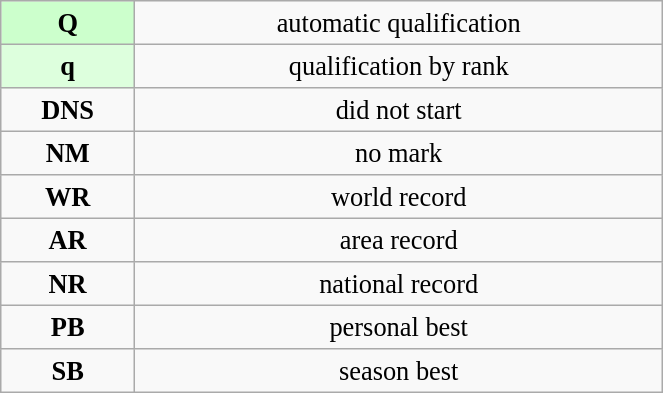<table class="wikitable" style=" text-align:center; font-size:110%;" width="35%">
<tr>
<td bgcolor="ccffcc"><strong>Q</strong></td>
<td>automatic qualification</td>
</tr>
<tr>
<td bgcolor="ddffdd"><strong>q</strong></td>
<td>qualification by rank</td>
</tr>
<tr>
<td><strong>DNS</strong></td>
<td>did not start</td>
</tr>
<tr>
<td><strong>NM</strong></td>
<td>no mark</td>
</tr>
<tr>
<td><strong>WR</strong></td>
<td>world record</td>
</tr>
<tr>
<td><strong>AR</strong></td>
<td>area record</td>
</tr>
<tr>
<td><strong>NR</strong></td>
<td>national record</td>
</tr>
<tr>
<td><strong>PB</strong></td>
<td>personal best</td>
</tr>
<tr>
<td><strong>SB</strong></td>
<td>season best</td>
</tr>
</table>
